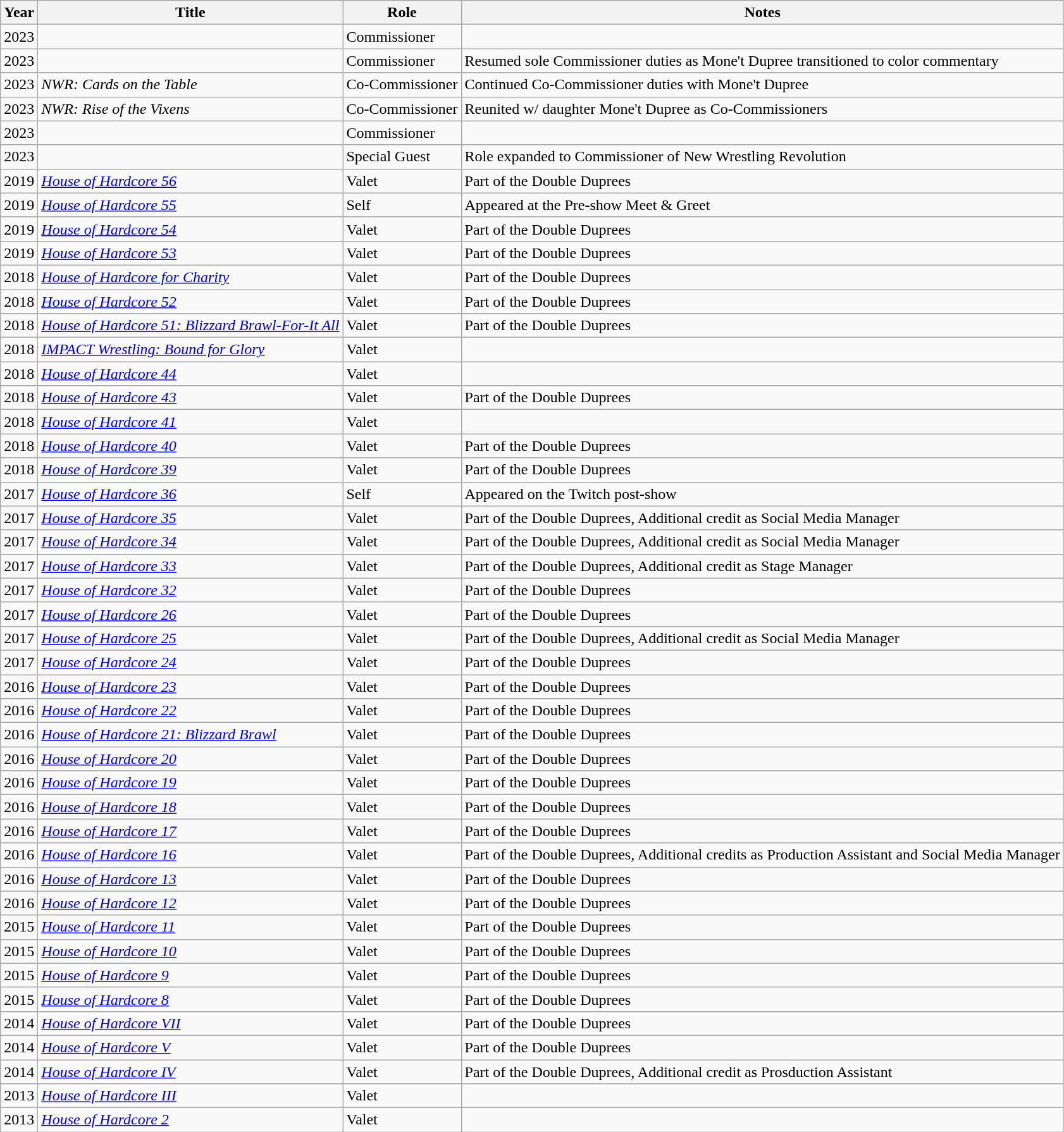<table class="wikitable">
<tr>
<th>Year</th>
<th>Title</th>
<th>Role</th>
<th>Notes</th>
</tr>
<tr>
<td>2023</td>
<td></td>
<td>Commissioner</td>
<td></td>
</tr>
<tr>
<td>2023</td>
<td></td>
<td>Commissioner</td>
<td>Resumed sole Commissioner duties as Mone't Dupree transitioned to color commentary</td>
</tr>
<tr>
<td>2023</td>
<td><em>NWR: Cards on the Table</em></td>
<td>Co-Commissioner</td>
<td>Continued Co-Commissioner duties with Mone't Dupree</td>
</tr>
<tr>
<td>2023</td>
<td><em>NWR: Rise of the Vixens</em></td>
<td>Co-Commissioner</td>
<td>Reunited w/ daughter Mone't Dupree as Co-Commissioners</td>
</tr>
<tr>
<td>2023</td>
<td></td>
<td>Commissioner</td>
<td></td>
</tr>
<tr>
<td>2023</td>
<td></td>
<td>Special Guest</td>
<td>Role expanded to Commissioner of New Wrestling Revolution</td>
</tr>
<tr>
<td>2019</td>
<td><a href='#'><em>House of Hardcore</em> <em>56</em></a></td>
<td>Valet</td>
<td>Part of the Double Duprees</td>
</tr>
<tr>
<td>2019</td>
<td><a href='#'><em>House of Hardcore 55</em></a></td>
<td>Self</td>
<td>Appeared at the Pre-show Meet & Greet</td>
</tr>
<tr>
<td>2019</td>
<td><em><a href='#'>House of Hardcore 54</a></em></td>
<td>Valet</td>
<td>Part of the Double Duprees</td>
</tr>
<tr>
<td>2019</td>
<td><em><a href='#'>House of Hardcore 53</a></em></td>
<td>Valet</td>
<td>Part of the Double Duprees</td>
</tr>
<tr>
<td>2018</td>
<td><em><a href='#'>House of Hardcore for Charity</a></em></td>
<td>Valet</td>
<td>Part of the Double Duprees</td>
</tr>
<tr>
<td>2018</td>
<td><em><a href='#'>House of Hardcore 52</a></em></td>
<td>Valet</td>
<td>Part of the Double Duprees</td>
</tr>
<tr>
<td>2018</td>
<td><em><a href='#'>House of Hardcore 51: Blizzard Brawl-For-It All</a></em></td>
<td>Valet</td>
<td>Part of the Double Duprees</td>
</tr>
<tr>
<td>2018</td>
<td><em><a href='#'>IMPACT Wrestling: Bound for Glory</a></em></td>
<td>Valet</td>
<td></td>
</tr>
<tr>
<td>2018</td>
<td><em><a href='#'>House of Hardcore 44</a></em></td>
<td>Valet</td>
<td></td>
</tr>
<tr>
<td>2018</td>
<td><em><a href='#'>House of Hardcore 43</a></em></td>
<td>Valet</td>
<td>Part of the Double Duprees</td>
</tr>
<tr>
<td>2018</td>
<td><em><a href='#'>House of Hardcore 41</a></em></td>
<td>Valet</td>
<td></td>
</tr>
<tr>
<td>2018</td>
<td><em><a href='#'>House of Hardcore 40</a></em></td>
<td>Valet</td>
<td>Part of the Double Duprees</td>
</tr>
<tr>
<td>2018</td>
<td><a href='#'><em>House of Hardcore 39</em></a></td>
<td>Valet</td>
<td>Part of the Double Duprees</td>
</tr>
<tr>
<td>2017</td>
<td><a href='#'><em>House of Hardcore 36</em></a></td>
<td>Self</td>
<td>Appeared on the Twitch post-show</td>
</tr>
<tr>
<td>2017</td>
<td><a href='#'><em>House of Hardcore 35</em></a></td>
<td>Valet</td>
<td>Part of the Double Duprees, Additional credit as Social Media Manager</td>
</tr>
<tr>
<td>2017</td>
<td><a href='#'><em>House of Hardcore 34</em></a></td>
<td>Valet</td>
<td>Part of the Double Duprees, Additional credit as Social Media Manager</td>
</tr>
<tr>
<td>2017</td>
<td><a href='#'><em>House of Hardcore 33</em></a></td>
<td>Valet</td>
<td>Part of the Double Duprees, Additional credit as Stage Manager</td>
</tr>
<tr>
<td>2017</td>
<td><a href='#'><em>House of Hardcore 32</em></a></td>
<td>Valet</td>
<td>Part of the Double Duprees</td>
</tr>
<tr>
<td>2017</td>
<td><a href='#'><em>House of Hardcore 26</em></a></td>
<td>Valet</td>
<td>Part of the Double Duprees</td>
</tr>
<tr>
<td>2017</td>
<td><a href='#'><em>House of Hardcore 25</em></a></td>
<td>Valet</td>
<td>Part of the Double Duprees, Additional credit as Social Media Manager</td>
</tr>
<tr>
<td>2017</td>
<td><a href='#'><em>House of Hardcore 24</em></a></td>
<td>Valet</td>
<td>Part of the Double Duprees</td>
</tr>
<tr>
<td>2016</td>
<td><em><a href='#'>House of Hardcore 23</a></em></td>
<td>Valet</td>
<td>Part of the Double Duprees</td>
</tr>
<tr>
<td>2016</td>
<td><a href='#'><em>House of Hardcore 22</em></a></td>
<td>Valet</td>
<td>Part of the Double Duprees</td>
</tr>
<tr>
<td>2016</td>
<td><a href='#'><em>House of Hardcore 21: Blizzard Brawl</em></a></td>
<td>Valet</td>
<td>Part of the Double Duprees</td>
</tr>
<tr>
<td>2016</td>
<td><a href='#'><em>House of Hardcore 20</em></a></td>
<td>Valet</td>
<td>Part of the Double Duprees</td>
</tr>
<tr>
<td>2016</td>
<td><a href='#'><em>House of Hardcore 19</em></a></td>
<td>Valet</td>
<td>Part of the Double Duprees</td>
</tr>
<tr>
<td>2016</td>
<td><a href='#'><em>House of Hardcore 18</em></a></td>
<td>Valet</td>
<td>Part of the Double Duprees</td>
</tr>
<tr>
<td>2016</td>
<td><a href='#'><em>House of Hardcore 17</em></a></td>
<td>Valet</td>
<td>Part of the Double Duprees</td>
</tr>
<tr>
<td>2016</td>
<td><a href='#'><em>House of Hardcore 16</em></a></td>
<td>Valet</td>
<td>Part of the Double Duprees, Additional credits as Production Assistant and Social Media Manager</td>
</tr>
<tr>
<td>2016</td>
<td><a href='#'><em>House of Hardcore 13</em></a></td>
<td>Valet</td>
<td>Part of the Double Duprees</td>
</tr>
<tr>
<td>2016</td>
<td><a href='#'><em>House of Hardcore 12</em></a></td>
<td>Valet</td>
<td>Part of the Double Duprees</td>
</tr>
<tr>
<td>2015</td>
<td><a href='#'><em>House of Hardcore 11</em></a></td>
<td>Valet</td>
<td>Part of the Double Duprees</td>
</tr>
<tr>
<td>2015</td>
<td><a href='#'><em>House of Hardcore 10</em></a></td>
<td>Valet</td>
<td>Part of the Double Duprees</td>
</tr>
<tr>
<td>2015</td>
<td><a href='#'><em>House of Hardcore 9</em></a></td>
<td>Valet</td>
<td>Part of the Double Duprees</td>
</tr>
<tr>
<td>2015</td>
<td><em><a href='#'>House of Hardcore 8</a></em></td>
<td>Valet</td>
<td>Part of the Double Duprees</td>
</tr>
<tr>
<td>2014</td>
<td><em><a href='#'>House of Hardcore VII</a></em></td>
<td>Valet</td>
<td>Part of the Double Duprees</td>
</tr>
<tr>
<td>2014</td>
<td><em><a href='#'>House of Hardcore V</a></em></td>
<td>Valet</td>
<td>Part of the Double Duprees</td>
</tr>
<tr>
<td>2014</td>
<td><em><a href='#'>House of Hardcore IV</a></em></td>
<td>Valet</td>
<td>Part of the Double Duprees, Additional credit as Prosduction Assistant</td>
</tr>
<tr>
<td>2013</td>
<td><em><a href='#'>House of Hardcore III</a></em></td>
<td>Valet</td>
<td></td>
</tr>
<tr>
<td>2013</td>
<td><a href='#'><em>House of Hardcore 2</em></a></td>
<td>Valet</td>
<td></td>
</tr>
</table>
